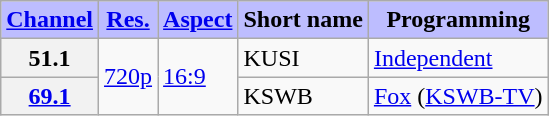<table class="wikitable">
<tr>
<th style="background-color: #bdbdff" scope="col"><a href='#'>Channel</a></th>
<th style="background-color: #bdbdff" scope="col"><a href='#'>Res.</a></th>
<th style="background-color: #bdbdff" scope="col"><a href='#'>Aspect</a></th>
<th style="background-color: #bdbdff" scope="col">Short name</th>
<th style="background-color: #bdbdff" scope="col">Programming</th>
</tr>
<tr>
<th scope="row">51.1</th>
<td rowspan="2"><a href='#'>720p</a></td>
<td rowspan="2"><a href='#'>16:9</a></td>
<td>KUSI</td>
<td><a href='#'>Independent</a></td>
</tr>
<tr>
<th scope="row"><a href='#'>69.1</a></th>
<td>KSWB</td>
<td><a href='#'>Fox</a> (<a href='#'>KSWB-TV</a>)</td>
</tr>
</table>
